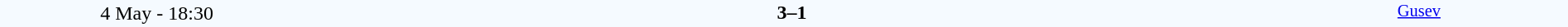<table style="width: 100%; background:#F5FAFF;" cellspacing="0">
<tr>
<td align=center rowspan=3 width=20%>4 May - 18:30</td>
</tr>
<tr>
<td width=24% align=right></td>
<td align=center width=13%><strong>3–1</strong></td>
<td width=24%></td>
<td style=font-size:85% rowspan=3 valign=top align=center><a href='#'>Gusev</a></td>
</tr>
<tr style=font-size:85%>
<td align=right valign=top></td>
<td></td>
<td></td>
</tr>
</table>
